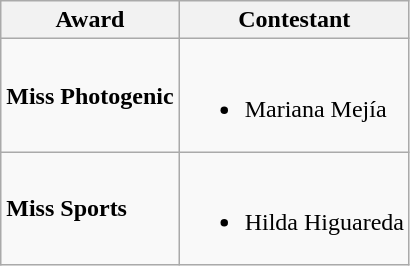<table class="wikitable">
<tr>
<th>Award</th>
<th>Contestant</th>
</tr>
<tr>
<td><strong>Miss Photogenic</strong></td>
<td><br><ul><li>Mariana Mejía</li></ul></td>
</tr>
<tr>
<td><strong>Miss Sports</strong></td>
<td><br><ul><li>Hilda Higuareda</li></ul></td>
</tr>
</table>
